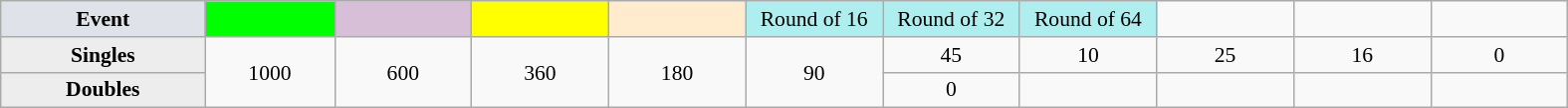<table class=wikitable style=font-size:90%;text-align:center>
<tr>
<td style="width:130px; background:#dfe2e9;"><strong>Event</strong></td>
<td style="width:80px; background:lime;"></td>
<td style="width:85px; background:thistle;"></td>
<td style="width:85px; background:#ff0;"></td>
<td style="width:85px; background:#ffebcd;"></td>
<td style="width:85px; background:#afeeee;">Round of 16</td>
<td style="width:85px; background:#afeeee;">Round of 32</td>
<td style="width:85px; background:#afeeee;">Round of 64</td>
<td width=85></td>
<td width=85></td>
<td width=85></td>
</tr>
<tr>
<th style="background:#ededed;">Singles</th>
<td rowspan=2>1000</td>
<td rowspan=2>600</td>
<td rowspan=2>360</td>
<td rowspan=2>180</td>
<td rowspan=2>90</td>
<td>45</td>
<td>10</td>
<td>25</td>
<td>16</td>
<td>0</td>
</tr>
<tr>
<th style="background:#ededed;">Doubles</th>
<td>0</td>
<td></td>
<td></td>
<td></td>
<td></td>
</tr>
</table>
